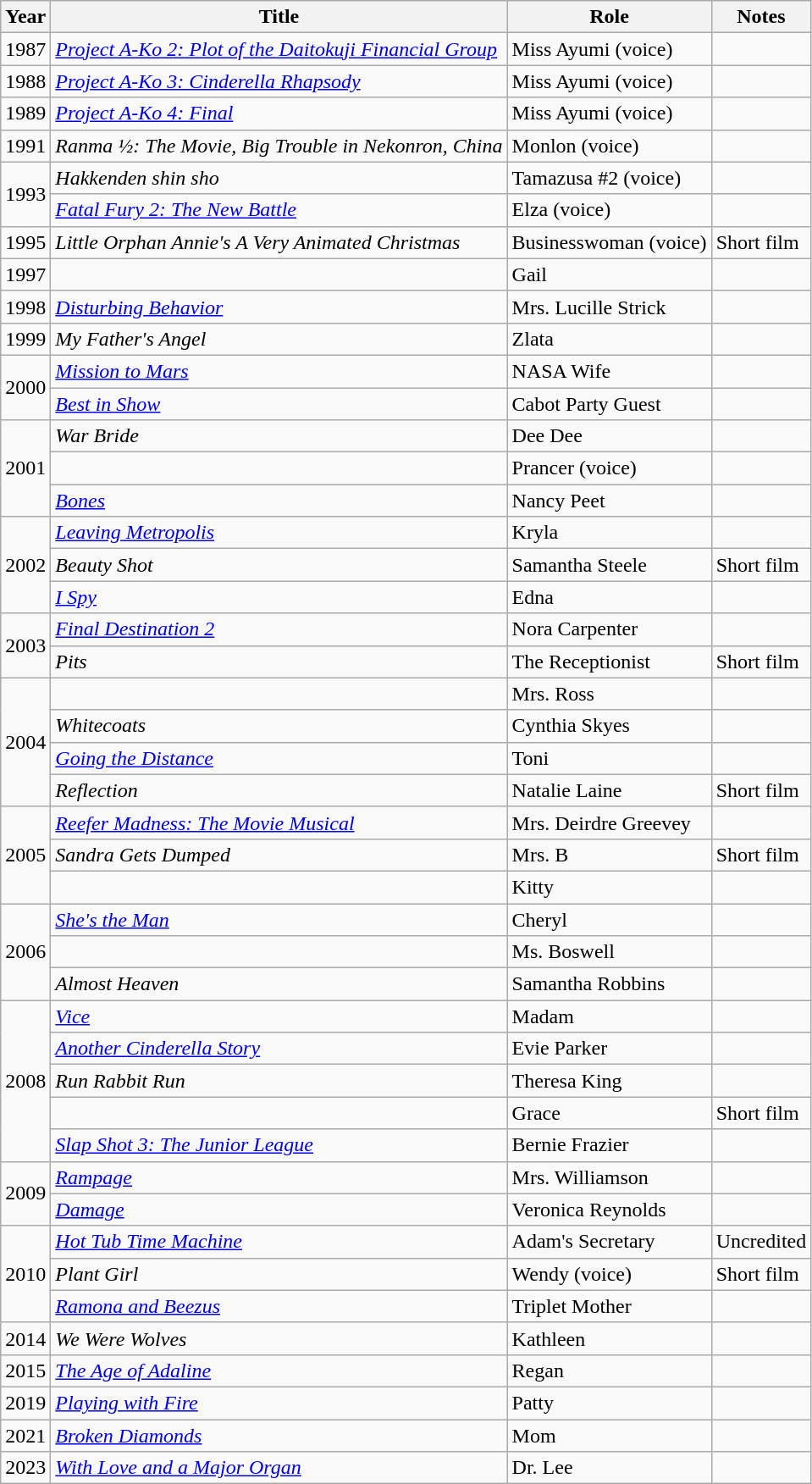<table class="wikitable sortable">
<tr>
<th>Year</th>
<th>Title</th>
<th>Role</th>
<th class="unsortable">Notes</th>
</tr>
<tr>
<td>1987</td>
<td><em><a href='#'>Project A-Ko 2: Plot of the Daitokuji Financial Group</a></em></td>
<td>Miss Ayumi (voice)</td>
<td></td>
</tr>
<tr>
<td>1988</td>
<td><em><a href='#'>Project A-Ko 3: Cinderella Rhapsody</a></em></td>
<td>Miss Ayumi (voice)</td>
<td></td>
</tr>
<tr>
<td>1989</td>
<td><em><a href='#'>Project A-Ko 4: Final</a></em></td>
<td>Miss Ayumi (voice)</td>
<td></td>
</tr>
<tr>
<td>1991</td>
<td><em>Ranma ½: The Movie, Big Trouble in Nekonron, China</em></td>
<td>Monlon (voice)</td>
<td></td>
</tr>
<tr>
<td rowspan="2">1993</td>
<td><em>Hakkenden shin sho</em></td>
<td>Tamazusa #2 (voice)</td>
<td></td>
</tr>
<tr>
<td><em><a href='#'>Fatal Fury 2: The New Battle</a></em></td>
<td>Elza (voice)</td>
<td></td>
</tr>
<tr>
<td>1995</td>
<td><em>Little Orphan Annie's A Very Animated Christmas</em></td>
<td>Businesswoman (voice)</td>
<td>Short film</td>
</tr>
<tr>
<td>1997</td>
<td><em></em></td>
<td>Gail</td>
<td></td>
</tr>
<tr>
<td>1998</td>
<td><em><a href='#'>Disturbing Behavior</a></em></td>
<td>Mrs. Lucille Strick</td>
<td></td>
</tr>
<tr>
<td>1999</td>
<td><em>My Father's Angel</em></td>
<td>Zlata</td>
<td></td>
</tr>
<tr>
<td rowspan="2">2000</td>
<td><em><a href='#'>Mission to Mars</a></em></td>
<td>NASA Wife</td>
<td></td>
</tr>
<tr>
<td><em><a href='#'>Best in Show</a></em></td>
<td>Cabot Party Guest</td>
<td></td>
</tr>
<tr>
<td rowspan="3">2001</td>
<td><em>War Bride</em></td>
<td>Dee Dee</td>
<td></td>
</tr>
<tr>
<td><em></em></td>
<td>Prancer (voice)</td>
<td></td>
</tr>
<tr>
<td><em><a href='#'>Bones</a></em></td>
<td>Nancy Peet</td>
<td></td>
</tr>
<tr>
<td rowspan="3">2002</td>
<td><em><a href='#'>Leaving Metropolis</a></em></td>
<td>Kryla</td>
<td></td>
</tr>
<tr>
<td><em>Beauty Shot</em></td>
<td>Samantha Steele</td>
<td>Short film</td>
</tr>
<tr>
<td><em><a href='#'>I Spy</a></em></td>
<td>Edna</td>
<td></td>
</tr>
<tr>
<td rowspan="2">2003</td>
<td><em><a href='#'>Final Destination 2</a></em></td>
<td>Nora Carpenter</td>
<td></td>
</tr>
<tr>
<td><em>Pits</em></td>
<td>The Receptionist</td>
<td>Short film</td>
</tr>
<tr>
<td rowspan="4">2004</td>
<td><em></em></td>
<td>Mrs. Ross</td>
<td></td>
</tr>
<tr>
<td><em>Whitecoats</em></td>
<td>Cynthia Skyes</td>
<td></td>
</tr>
<tr>
<td><em><a href='#'>Going the Distance</a></em></td>
<td>Toni</td>
<td></td>
</tr>
<tr>
<td><em>Reflection</em></td>
<td>Natalie Laine</td>
<td>Short film</td>
</tr>
<tr>
<td rowspan="3">2005</td>
<td><em><a href='#'>Reefer Madness: The Movie Musical</a></em></td>
<td>Mrs. Deirdre Greevey</td>
<td></td>
</tr>
<tr>
<td><em>Sandra Gets Dumped</em></td>
<td>Mrs. B</td>
<td>Short film</td>
</tr>
<tr>
<td><em></em></td>
<td>Kitty</td>
<td></td>
</tr>
<tr>
<td rowspan="3">2006</td>
<td><em><a href='#'>She's the Man</a></em></td>
<td>Cheryl</td>
<td></td>
</tr>
<tr>
<td><em></em></td>
<td>Ms. Boswell</td>
<td></td>
</tr>
<tr>
<td><em>Almost Heaven</em></td>
<td>Samantha Robbins</td>
<td></td>
</tr>
<tr>
<td rowspan="5">2008</td>
<td><em><a href='#'>Vice</a></em></td>
<td>Madam</td>
<td></td>
</tr>
<tr>
<td><em><a href='#'>Another Cinderella Story</a></em></td>
<td>Evie Parker</td>
<td></td>
</tr>
<tr>
<td><em>Run Rabbit Run</em></td>
<td>Theresa King</td>
<td></td>
</tr>
<tr>
<td><em></em></td>
<td>Grace</td>
<td>Short film</td>
</tr>
<tr>
<td><em><a href='#'>Slap Shot 3: The Junior League</a></em></td>
<td>Bernie Frazier</td>
<td></td>
</tr>
<tr>
<td rowspan="2">2009</td>
<td><em><a href='#'>Rampage</a></em></td>
<td>Mrs. Williamson</td>
<td></td>
</tr>
<tr>
<td><em><a href='#'>Damage</a></em></td>
<td>Veronica Reynolds</td>
<td></td>
</tr>
<tr>
<td rowspan="3">2010</td>
<td><em><a href='#'>Hot Tub Time Machine</a></em></td>
<td>Adam's Secretary</td>
<td>Uncredited</td>
</tr>
<tr>
<td><em>Plant Girl</em></td>
<td>Wendy (voice)</td>
<td>Short film</td>
</tr>
<tr>
<td><em><a href='#'>Ramona and Beezus</a></em></td>
<td>Triplet Mother</td>
<td></td>
</tr>
<tr>
<td>2014</td>
<td><em>We Were Wolves</em></td>
<td>Kathleen</td>
<td></td>
</tr>
<tr>
<td>2015</td>
<td data-sort-value="Age of Adaline, The"><em><a href='#'>The Age of Adaline</a></em></td>
<td>Regan</td>
<td></td>
</tr>
<tr>
<td>2019</td>
<td><em><a href='#'>Playing with Fire</a></em></td>
<td>Patty</td>
<td></td>
</tr>
<tr>
<td>2021</td>
<td><em><a href='#'>Broken Diamonds</a></em></td>
<td>Mom</td>
<td></td>
</tr>
<tr>
<td>2023</td>
<td><em><a href='#'>With Love and a Major Organ</a></em></td>
<td>Dr. Lee</td>
<td></td>
</tr>
</table>
